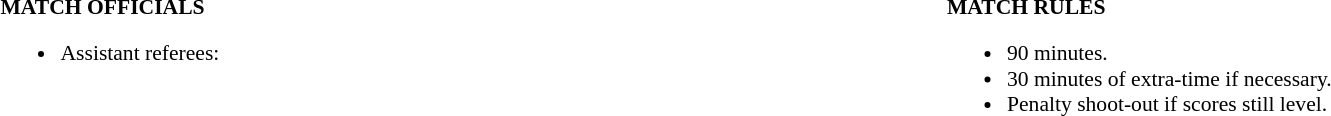<table style="width:100%; font-size:90%;">
<tr>
<td style="width:50%; vertical-align:top;"><br><strong>MATCH OFFICIALS</strong><ul><li>Assistant referees:</li></ul></td>
<td style="width:50%; vertical-align:top;"><br><strong>MATCH RULES</strong><ul><li>90 minutes.</li><li>30 minutes of extra-time if necessary.</li><li>Penalty shoot-out if scores still level.</li></ul></td>
</tr>
</table>
